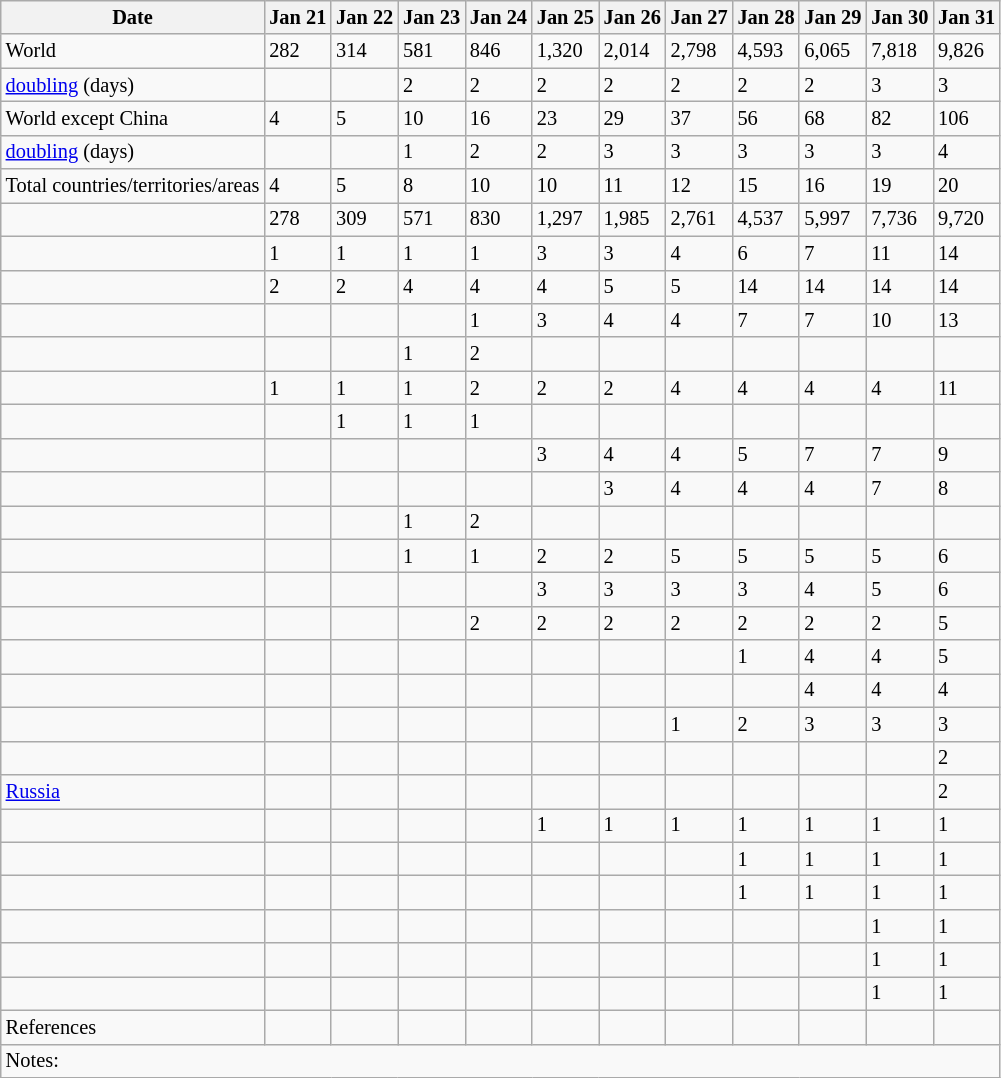<table class="wikitable sortable sort-under mw-datatable" style="font-size:85%;">
<tr>
<th>Date</th>
<th>Jan 21</th>
<th>Jan 22</th>
<th>Jan 23</th>
<th>Jan 24</th>
<th>Jan 25</th>
<th>Jan 26</th>
<th>Jan 27</th>
<th>Jan 28</th>
<th>Jan 29</th>
<th>Jan 30</th>
<th>Jan 31</th>
</tr>
<tr class=sorttop>
<td> World</td>
<td>282</td>
<td>314</td>
<td>581</td>
<td>846</td>
<td>1,320</td>
<td>2,014</td>
<td>2,798</td>
<td>4,593</td>
<td>6,065</td>
<td>7,818</td>
<td>9,826</td>
</tr>
<tr class=sorttop>
<td><a href='#'>doubling</a> (days)</td>
<td></td>
<td></td>
<td>2</td>
<td>2</td>
<td>2</td>
<td>2</td>
<td>2</td>
<td>2</td>
<td>2</td>
<td>3</td>
<td>3</td>
</tr>
<tr class=sorttop>
<td>World except China</td>
<td>4</td>
<td>5</td>
<td>10</td>
<td>16</td>
<td>23</td>
<td>29</td>
<td>37</td>
<td>56</td>
<td>68</td>
<td>82</td>
<td>106</td>
</tr>
<tr class=sorttop>
<td><a href='#'>doubling</a> (days)</td>
<td></td>
<td></td>
<td>1</td>
<td>2</td>
<td>2</td>
<td>3</td>
<td>3</td>
<td>3</td>
<td>3</td>
<td>3</td>
<td>4</td>
</tr>
<tr class=sorttop>
<td>Total countries/territories/areas</td>
<td>4</td>
<td>5</td>
<td>8</td>
<td>10</td>
<td>10</td>
<td>11</td>
<td>12</td>
<td>15</td>
<td>16</td>
<td>19</td>
<td>20</td>
</tr>
<tr>
<td></td>
<td>278</td>
<td>309</td>
<td>571</td>
<td>830</td>
<td>1,297</td>
<td>1,985</td>
<td>2,761</td>
<td>4,537</td>
<td>5,997</td>
<td>7,736</td>
<td>9,720</td>
</tr>
<tr>
<td></td>
<td>1</td>
<td>1</td>
<td>1</td>
<td>1</td>
<td>3</td>
<td>3</td>
<td>4</td>
<td>6</td>
<td>7</td>
<td>11</td>
<td>14</td>
</tr>
<tr>
<td></td>
<td>2</td>
<td>2</td>
<td>4</td>
<td>4</td>
<td>4</td>
<td>5</td>
<td>5</td>
<td>14</td>
<td>14</td>
<td>14</td>
<td>14</td>
</tr>
<tr>
<td></td>
<td></td>
<td></td>
<td></td>
<td>1</td>
<td>3</td>
<td>4</td>
<td>4</td>
<td>7</td>
<td>7</td>
<td>10</td>
<td>13</td>
</tr>
<tr>
<td></td>
<td></td>
<td></td>
<td>1</td>
<td>2</td>
<td></td>
<td></td>
<td></td>
<td></td>
<td></td>
<td></td>
<td></td>
</tr>
<tr>
<td></td>
<td>1</td>
<td>1</td>
<td>1</td>
<td>2</td>
<td>2</td>
<td>2</td>
<td>4</td>
<td>4</td>
<td>4</td>
<td>4</td>
<td>11</td>
</tr>
<tr>
<td></td>
<td></td>
<td>1</td>
<td>1</td>
<td>1</td>
<td></td>
<td></td>
<td></td>
<td></td>
<td></td>
<td></td>
<td></td>
</tr>
<tr>
<td></td>
<td></td>
<td></td>
<td></td>
<td></td>
<td>3</td>
<td>4</td>
<td>4</td>
<td>5</td>
<td>7</td>
<td>7</td>
<td>9</td>
</tr>
<tr>
<td></td>
<td></td>
<td></td>
<td></td>
<td></td>
<td></td>
<td>3</td>
<td>4</td>
<td>4</td>
<td>4</td>
<td>7</td>
<td>8</td>
</tr>
<tr>
<td></td>
<td></td>
<td></td>
<td>1</td>
<td>2</td>
<td></td>
<td></td>
<td></td>
<td></td>
<td></td>
<td></td>
<td></td>
</tr>
<tr>
<td></td>
<td></td>
<td></td>
<td>1</td>
<td>1</td>
<td>2</td>
<td>2</td>
<td>5</td>
<td>5</td>
<td>5</td>
<td>5</td>
<td>6</td>
</tr>
<tr>
<td></td>
<td></td>
<td></td>
<td></td>
<td></td>
<td>3</td>
<td>3</td>
<td>3</td>
<td>3</td>
<td>4</td>
<td>5</td>
<td>6</td>
</tr>
<tr>
<td></td>
<td></td>
<td></td>
<td></td>
<td>2</td>
<td>2</td>
<td>2</td>
<td>2</td>
<td>2</td>
<td>2</td>
<td>2</td>
<td>5</td>
</tr>
<tr>
<td></td>
<td></td>
<td></td>
<td></td>
<td></td>
<td></td>
<td></td>
<td></td>
<td>1</td>
<td>4</td>
<td>4</td>
<td>5</td>
</tr>
<tr>
<td></td>
<td></td>
<td></td>
<td></td>
<td></td>
<td></td>
<td></td>
<td></td>
<td></td>
<td>4</td>
<td>4</td>
<td>4</td>
</tr>
<tr>
<td></td>
<td></td>
<td></td>
<td></td>
<td></td>
<td></td>
<td></td>
<td>1</td>
<td>2</td>
<td>3</td>
<td>3</td>
<td>3</td>
</tr>
<tr>
<td></td>
<td></td>
<td></td>
<td></td>
<td></td>
<td></td>
<td></td>
<td></td>
<td></td>
<td></td>
<td></td>
<td>2</td>
</tr>
<tr>
<td> <a href='#'>Russia</a></td>
<td></td>
<td></td>
<td></td>
<td></td>
<td></td>
<td></td>
<td></td>
<td></td>
<td></td>
<td></td>
<td>2</td>
</tr>
<tr>
<td></td>
<td></td>
<td></td>
<td></td>
<td></td>
<td>1</td>
<td>1</td>
<td>1</td>
<td>1</td>
<td>1</td>
<td>1</td>
<td>1</td>
</tr>
<tr>
<td></td>
<td></td>
<td></td>
<td></td>
<td></td>
<td></td>
<td></td>
<td></td>
<td>1</td>
<td>1</td>
<td>1</td>
<td>1</td>
</tr>
<tr>
<td></td>
<td></td>
<td></td>
<td></td>
<td></td>
<td></td>
<td></td>
<td></td>
<td>1</td>
<td>1</td>
<td>1</td>
<td>1</td>
</tr>
<tr>
<td></td>
<td></td>
<td></td>
<td></td>
<td></td>
<td></td>
<td></td>
<td></td>
<td></td>
<td></td>
<td>1</td>
<td>1</td>
</tr>
<tr>
<td></td>
<td></td>
<td></td>
<td></td>
<td></td>
<td></td>
<td></td>
<td></td>
<td></td>
<td></td>
<td>1</td>
<td>1</td>
</tr>
<tr>
<td></td>
<td></td>
<td></td>
<td></td>
<td></td>
<td></td>
<td></td>
<td></td>
<td></td>
<td></td>
<td>1</td>
<td>1</td>
</tr>
<tr>
<td>References</td>
<td></td>
<td></td>
<td></td>
<td></td>
<td></td>
<td></td>
<td></td>
<td></td>
<td></td>
<td></td>
<td></td>
</tr>
<tr>
<td colspan="14" style="text-align:left;">Notes:<br><templatestyles src="Reflist/styles.css" /><div></div></td>
</tr>
</table>
